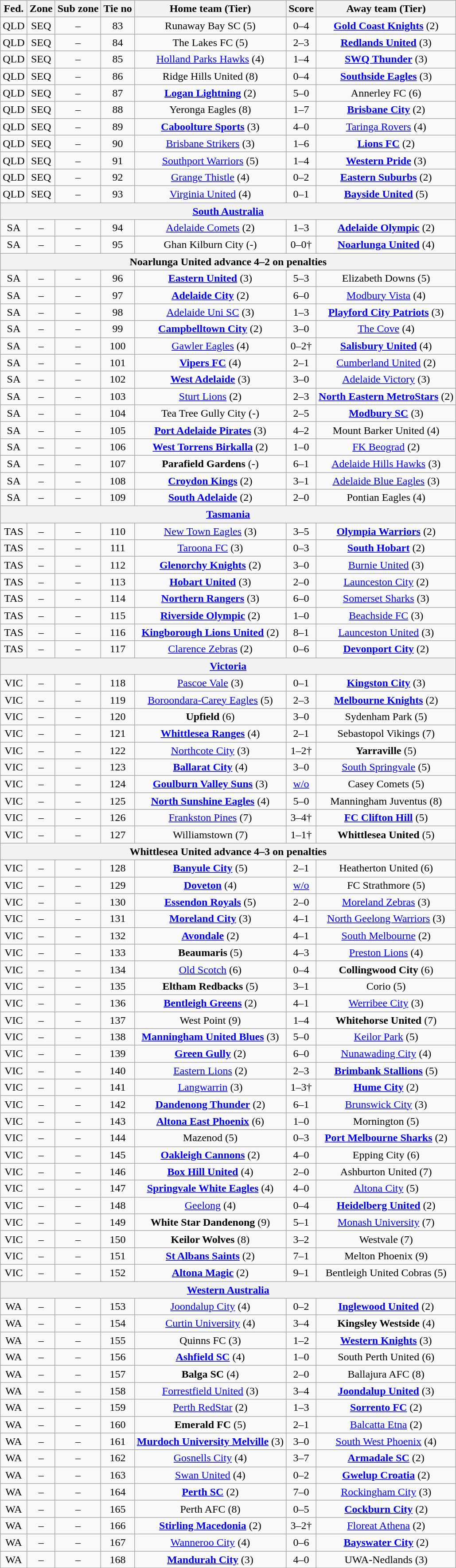<table class="wikitable" style="text-align:center">
<tr>
<th>Fed.</th>
<th>Zone</th>
<th>Sub zone</th>
<th>Tie no</th>
<th>Home team (Tier)</th>
<th>Score</th>
<th>Away team (Tier)</th>
</tr>
<tr>
<td>QLD</td>
<td>SEQ</td>
<td>–</td>
<td>83</td>
<td>Runaway Bay SC (5)</td>
<td>0–4</td>
<td><strong><a href='#'>Gold Coast Knights</a></strong> (2)</td>
</tr>
<tr>
<td>QLD</td>
<td>SEQ</td>
<td>–</td>
<td>84</td>
<td>The Lakes FC (5)</td>
<td>2–3</td>
<td><strong><a href='#'>Redlands United</a></strong> (3)</td>
</tr>
<tr>
<td>QLD</td>
<td>SEQ</td>
<td>–</td>
<td>85</td>
<td><a href='#'>Holland Parks Hawks</a> (4)</td>
<td>1–4</td>
<td><strong><a href='#'>SWQ Thunder</a></strong> (3)</td>
</tr>
<tr>
<td>QLD</td>
<td>SEQ</td>
<td>–</td>
<td>86</td>
<td>Ridge Hills United (8)</td>
<td>0–4</td>
<td><strong><a href='#'>Southside Eagles</a></strong> (3)</td>
</tr>
<tr>
<td>QLD</td>
<td>SEQ</td>
<td>–</td>
<td>87</td>
<td><strong><a href='#'>Logan Lightning</a></strong> (2)</td>
<td>5–0</td>
<td>Annerley FC (6)</td>
</tr>
<tr>
<td>QLD</td>
<td>SEQ</td>
<td>–</td>
<td>88</td>
<td>Yeronga Eagles (8)</td>
<td>1–7</td>
<td><strong><a href='#'>Brisbane City</a></strong> (2)</td>
</tr>
<tr>
<td>QLD</td>
<td>SEQ</td>
<td>–</td>
<td>89</td>
<td><strong><a href='#'>Caboolture Sports</a></strong> (3)</td>
<td>4–0</td>
<td><a href='#'>Taringa Rovers</a> (4)</td>
</tr>
<tr>
<td>QLD</td>
<td>SEQ</td>
<td>–</td>
<td>90</td>
<td><a href='#'>Brisbane Strikers</a> (3)</td>
<td>1–6</td>
<td><strong><a href='#'>Lions FC</a></strong> (2)</td>
</tr>
<tr>
<td>QLD</td>
<td>SEQ</td>
<td>–</td>
<td>91</td>
<td><a href='#'>Southport Warriors</a> (5)</td>
<td>1–4</td>
<td><strong><a href='#'>Western Pride</a></strong> (3)</td>
</tr>
<tr>
<td>QLD</td>
<td>SEQ</td>
<td>–</td>
<td>92</td>
<td><a href='#'>Grange Thistle</a> (4)</td>
<td>0–2</td>
<td><strong><a href='#'>Eastern Suburbs</a></strong> (2)</td>
</tr>
<tr>
<td>QLD</td>
<td>SEQ</td>
<td>–</td>
<td>93</td>
<td><a href='#'>Virginia United</a> (4)</td>
<td>0–1</td>
<td><strong><a href='#'>Bayside United</a></strong> (5)</td>
</tr>
<tr>
<th colspan=7><a href='#'>South Australia</a></th>
</tr>
<tr>
<td>SA</td>
<td>–</td>
<td>–</td>
<td>94</td>
<td><a href='#'>Adelaide Comets</a> (2)</td>
<td>1–3</td>
<td><strong><a href='#'>Adelaide Olympic</a></strong> (2)</td>
</tr>
<tr>
<td>SA</td>
<td>–</td>
<td>–</td>
<td>95</td>
<td>Ghan Kilburn City (-)</td>
<td>0–0†</td>
<td><strong><a href='#'>Noarlunga United</a></strong> (4)</td>
</tr>
<tr>
<th colspan=7>Noarlunga United advance 4–2 on penalties</th>
</tr>
<tr>
<td>SA</td>
<td>–</td>
<td>–</td>
<td>96</td>
<td><strong><a href='#'>Eastern United</a></strong> (3)</td>
<td>5–3</td>
<td>Elizabeth Downs (5)</td>
</tr>
<tr>
<td>SA</td>
<td>–</td>
<td>–</td>
<td>97</td>
<td><strong><a href='#'>Adelaide City</a></strong> (2)</td>
<td>6–0</td>
<td><a href='#'>Modbury Vista</a> (4)</td>
</tr>
<tr>
<td>SA</td>
<td>–</td>
<td>–</td>
<td>98</td>
<td><a href='#'>Adelaide Uni SC</a> (3)</td>
<td>1–3</td>
<td><strong><a href='#'>Playford City Patriots</a></strong> (3)</td>
</tr>
<tr>
<td>SA</td>
<td>–</td>
<td>–</td>
<td>99</td>
<td><strong><a href='#'>Campbelltown City</a></strong> (2)</td>
<td>3–0</td>
<td><a href='#'>The Cove</a> (4)</td>
</tr>
<tr>
<td>SA</td>
<td>–</td>
<td>–</td>
<td>100</td>
<td><a href='#'>Gawler Eagles</a> (4)</td>
<td>0–2†</td>
<td><strong><a href='#'>Salisbury United</a></strong> (4)</td>
</tr>
<tr>
<td>SA</td>
<td>–</td>
<td>–</td>
<td>101</td>
<td><strong><a href='#'>Vipers FC</a></strong> (4)</td>
<td>2–1</td>
<td><a href='#'>Cumberland United</a> (2)</td>
</tr>
<tr>
<td>SA</td>
<td>–</td>
<td>–</td>
<td>102</td>
<td><strong><a href='#'>West Adelaide</a></strong> (3)</td>
<td>3–0</td>
<td><a href='#'>Adelaide Victory</a> (3)</td>
</tr>
<tr>
<td>SA</td>
<td>–</td>
<td>–</td>
<td>103</td>
<td><a href='#'>Sturt Lions</a> (2)</td>
<td>2–3</td>
<td><strong><a href='#'>North Eastern MetroStars</a></strong> (2)</td>
</tr>
<tr>
<td>SA</td>
<td>–</td>
<td>–</td>
<td>104</td>
<td>Tea Tree Gully City (-)</td>
<td>2–5</td>
<td><strong><a href='#'>Modbury SC</a></strong> (3)</td>
</tr>
<tr>
<td>SA</td>
<td>–</td>
<td>–</td>
<td>105</td>
<td><strong><a href='#'>Port Adelaide Pirates</a></strong> (3)</td>
<td>4–2</td>
<td>Mount Barker United (4)</td>
</tr>
<tr>
<td>SA</td>
<td>–</td>
<td>–</td>
<td>106</td>
<td><strong><a href='#'>West Torrens Birkalla</a></strong> (2)</td>
<td>1–0</td>
<td><a href='#'>FK Beograd</a> (2)</td>
</tr>
<tr>
<td>SA</td>
<td>–</td>
<td>–</td>
<td>107</td>
<td><strong>Parafield Gardens</strong> (-)</td>
<td>6–1</td>
<td><a href='#'>Adelaide Hills Hawks</a> (3)</td>
</tr>
<tr>
<td>SA</td>
<td>–</td>
<td>–</td>
<td>108</td>
<td><strong><a href='#'>Croydon Kings</a></strong> (2)</td>
<td>3–1</td>
<td><a href='#'>Adelaide Blue Eagles</a> (3)</td>
</tr>
<tr>
<td>SA</td>
<td>–</td>
<td>–</td>
<td>109</td>
<td><strong><a href='#'>South Adelaide</a></strong> (2)</td>
<td>2–0</td>
<td>Pontian Eagles (4)</td>
</tr>
<tr>
<th colspan=7><a href='#'>Tasmania</a></th>
</tr>
<tr>
<td>TAS</td>
<td>–</td>
<td>–</td>
<td>110</td>
<td><a href='#'>New Town Eagles</a> (3)</td>
<td>3–5</td>
<td><strong><a href='#'>Olympia Warriors</a></strong> (2)</td>
</tr>
<tr>
<td>TAS</td>
<td>–</td>
<td>–</td>
<td>111</td>
<td><a href='#'>Taroona FC</a> (3)</td>
<td>0–3</td>
<td><strong><a href='#'>South Hobart</a></strong> (2)</td>
</tr>
<tr>
<td>TAS</td>
<td>–</td>
<td>–</td>
<td>112</td>
<td><strong><a href='#'>Glenorchy Knights</a></strong> (2)</td>
<td>3–0</td>
<td><a href='#'>Burnie United</a> (3)</td>
</tr>
<tr>
<td>TAS</td>
<td>–</td>
<td>–</td>
<td>113</td>
<td><strong><a href='#'>Hobart United</a></strong> (3)</td>
<td>2–0</td>
<td><a href='#'>Launceston City</a> (2)</td>
</tr>
<tr>
<td>TAS</td>
<td>–</td>
<td>–</td>
<td>114</td>
<td><strong><a href='#'>Northern Rangers</a></strong> (3)</td>
<td>6–0</td>
<td><a href='#'>Somerset Sharks</a> (3)</td>
</tr>
<tr>
<td>TAS</td>
<td>–</td>
<td>–</td>
<td>115</td>
<td><strong><a href='#'>Riverside Olympic</a></strong> (2)</td>
<td>1–0</td>
<td><a href='#'>Beachside FC</a> (3)</td>
</tr>
<tr>
<td>TAS</td>
<td>–</td>
<td>–</td>
<td>116</td>
<td><strong><a href='#'>Kingborough Lions United</a></strong> (2)</td>
<td>8–1</td>
<td><a href='#'>Launceston United</a> (3)</td>
</tr>
<tr>
<td>TAS</td>
<td>–</td>
<td>–</td>
<td>117</td>
<td><a href='#'>Clarence Zebras</a> (2)</td>
<td>0–6</td>
<td><strong><a href='#'>Devonport City</a></strong> (2)</td>
</tr>
<tr>
<th colspan=7><a href='#'>Victoria</a></th>
</tr>
<tr>
<td>VIC</td>
<td>–</td>
<td>–</td>
<td>118</td>
<td><a href='#'>Pascoe Vale</a> (3)</td>
<td>0–1</td>
<td><strong><a href='#'>Kingston City</a></strong> (3)</td>
</tr>
<tr>
<td>VIC</td>
<td>–</td>
<td>–</td>
<td>119</td>
<td><a href='#'>Boroondara-Carey Eagles</a> (5)</td>
<td>2–3</td>
<td><strong><a href='#'>Melbourne Knights</a></strong> (2)</td>
</tr>
<tr>
<td>VIC</td>
<td>–</td>
<td>–</td>
<td>120</td>
<td><strong>Upfield</strong> (6)</td>
<td>3–0</td>
<td>Sydenham Park (5)</td>
</tr>
<tr>
<td>VIC</td>
<td>–</td>
<td>–</td>
<td>121</td>
<td><strong><a href='#'>Whittlesea Ranges</a></strong> (4)</td>
<td>2–1</td>
<td>Sebastopol Vikings (7)</td>
</tr>
<tr>
<td>VIC</td>
<td>–</td>
<td>–</td>
<td>122</td>
<td><a href='#'>Northcote City</a> (3)</td>
<td>1–2†</td>
<td><strong>Yarraville</strong> (5)</td>
</tr>
<tr>
<td>VIC</td>
<td>–</td>
<td>–</td>
<td>123</td>
<td><strong><a href='#'>Ballarat City</a></strong> (4)</td>
<td>3–0</td>
<td><a href='#'>South Springvale</a> (5)</td>
</tr>
<tr>
<td>VIC</td>
<td>–</td>
<td>–</td>
<td>124</td>
<td><strong><a href='#'>Goulburn Valley Suns</a></strong> (3)</td>
<td><a href='#'>w/o</a></td>
<td>Casey Comets (5)</td>
</tr>
<tr>
<td>VIC</td>
<td>–</td>
<td>–</td>
<td>125</td>
<td><strong><a href='#'>North Sunshine Eagles</a></strong> (4)</td>
<td>5–0</td>
<td>Manningham Juventus (8)</td>
</tr>
<tr>
<td>VIC</td>
<td>–</td>
<td>–</td>
<td>126</td>
<td><a href='#'>Frankston Pines</a> (7)</td>
<td>3–4†</td>
<td><strong><a href='#'>FC Clifton Hill</a></strong> (5)</td>
</tr>
<tr>
<td>VIC</td>
<td>–</td>
<td>–</td>
<td>127</td>
<td>Williamstown (7)</td>
<td>1–1†</td>
<td><strong>Whittlesea United</strong> (5)</td>
</tr>
<tr>
<th colspan=7>Whittlesea United advance 4–3 on penalties</th>
</tr>
<tr>
<td>VIC</td>
<td>–</td>
<td>–</td>
<td>128</td>
<td><strong><a href='#'>Banyule City</a></strong> (5)</td>
<td>2–1</td>
<td>Heatherton United (6)</td>
</tr>
<tr>
<td>VIC</td>
<td>–</td>
<td>–</td>
<td>129</td>
<td><strong><a href='#'>Doveton</a></strong> (4)</td>
<td><a href='#'>w/o</a></td>
<td>FC Strathmore (5)</td>
</tr>
<tr>
<td>VIC</td>
<td>–</td>
<td>–</td>
<td>130</td>
<td><strong><a href='#'>Essendon Royals</a></strong> (5)</td>
<td>2–0</td>
<td><a href='#'>Moreland Zebras</a> (3)</td>
</tr>
<tr>
<td>VIC</td>
<td>–</td>
<td>–</td>
<td>131</td>
<td><strong><a href='#'>Moreland City</a></strong> (3)</td>
<td>4–1</td>
<td><a href='#'>North Geelong Warriors</a> (3)</td>
</tr>
<tr>
<td>VIC</td>
<td>–</td>
<td>–</td>
<td>132</td>
<td><strong><a href='#'>Avondale</a></strong> (2)</td>
<td>4–1</td>
<td><a href='#'>South Melbourne</a> (2)</td>
</tr>
<tr>
<td>VIC</td>
<td>–</td>
<td>–</td>
<td>133</td>
<td><strong>Beaumaris</strong> (5)</td>
<td>4–3</td>
<td><a href='#'>Preston Lions</a> (4)</td>
</tr>
<tr>
<td>VIC</td>
<td>–</td>
<td>–</td>
<td>134</td>
<td><a href='#'>Old Scotch</a> (6)</td>
<td>0–4</td>
<td><strong>Collingwood City</strong> (6)</td>
</tr>
<tr>
<td>VIC</td>
<td>–</td>
<td>–</td>
<td>135</td>
<td><strong>Eltham Redbacks</strong> (5)</td>
<td>3–1</td>
<td>Corio (5)</td>
</tr>
<tr>
<td>VIC</td>
<td>–</td>
<td>–</td>
<td>136</td>
<td><strong><a href='#'>Bentleigh Greens</a></strong> (2)</td>
<td>4–1</td>
<td><a href='#'>Werribee City</a> (3)</td>
</tr>
<tr>
<td>VIC</td>
<td>–</td>
<td>–</td>
<td>137</td>
<td>West Point (9)</td>
<td>1–4</td>
<td><strong>Whitehorse United</strong> (7)</td>
</tr>
<tr>
<td>VIC</td>
<td>–</td>
<td>–</td>
<td>138</td>
<td><strong><a href='#'>Manningham United Blues</a></strong> (3)</td>
<td>5–0</td>
<td><a href='#'>Keilor Park</a> (5)</td>
</tr>
<tr>
<td>VIC</td>
<td>–</td>
<td>–</td>
<td>139</td>
<td><strong><a href='#'>Green Gully</a></strong> (2)</td>
<td>6–0</td>
<td><a href='#'>Nunawading City</a> (4)</td>
</tr>
<tr>
<td>VIC</td>
<td>–</td>
<td>–</td>
<td>140</td>
<td><a href='#'>Eastern Lions</a> (2)</td>
<td>2–3</td>
<td><strong><a href='#'>Brimbank Stallions</a></strong> (5)</td>
</tr>
<tr>
<td>VIC</td>
<td>–</td>
<td>–</td>
<td>141</td>
<td><a href='#'>Langwarrin</a> (3)</td>
<td>1–3†</td>
<td><strong><a href='#'>Hume City</a></strong> (2)</td>
</tr>
<tr>
<td>VIC</td>
<td>–</td>
<td>–</td>
<td>142</td>
<td><strong><a href='#'>Dandenong Thunder</a></strong> (2)</td>
<td>6–1</td>
<td><a href='#'>Brunswick City</a> (3)</td>
</tr>
<tr>
<td>VIC</td>
<td>–</td>
<td>–</td>
<td>143</td>
<td><strong><a href='#'>Altona East Phoenix</a></strong> (6)</td>
<td>1–0</td>
<td>Mornington (5)</td>
</tr>
<tr>
<td>VIC</td>
<td>–</td>
<td>–</td>
<td>144</td>
<td>Mazenod (5)</td>
<td>0–3</td>
<td><strong><a href='#'>Port Melbourne Sharks</a></strong> (2)</td>
</tr>
<tr>
<td>VIC</td>
<td>–</td>
<td>–</td>
<td>145</td>
<td><strong><a href='#'>Oakleigh Cannons</a></strong> (2)</td>
<td>4–0</td>
<td>Epping City (6)</td>
</tr>
<tr>
<td>VIC</td>
<td>–</td>
<td>–</td>
<td>146</td>
<td><strong><a href='#'>Box Hill United</a></strong> (4)</td>
<td>2–0</td>
<td>Ashburton United (7)</td>
</tr>
<tr>
<td>VIC</td>
<td>–</td>
<td>–</td>
<td>147</td>
<td><strong><a href='#'>Springvale White Eagles</a></strong> (4)</td>
<td>4–0</td>
<td><a href='#'>Altona City</a> (5)</td>
</tr>
<tr>
<td>VIC</td>
<td>–</td>
<td>–</td>
<td>148</td>
<td><a href='#'>Geelong</a> (4)</td>
<td>0–4</td>
<td><strong><a href='#'>Heidelberg United</a></strong> (2)</td>
</tr>
<tr>
<td>VIC</td>
<td>–</td>
<td>–</td>
<td>149</td>
<td><strong>White Star Dandenong</strong> (9)</td>
<td>5–1</td>
<td><a href='#'>Monash University</a> (7)</td>
</tr>
<tr>
<td>VIC</td>
<td>–</td>
<td>–</td>
<td>150</td>
<td><strong>Keilor Wolves</strong> (8)</td>
<td>3–2</td>
<td>Westvale (7)</td>
</tr>
<tr>
<td>VIC</td>
<td>–</td>
<td>–</td>
<td>151</td>
<td><strong><a href='#'>St Albans Saints</a></strong> (2)</td>
<td>7–1</td>
<td>Melton Phoenix (9)</td>
</tr>
<tr>
<td>VIC</td>
<td>–</td>
<td>–</td>
<td>152</td>
<td><strong><a href='#'>Altona Magic</a></strong> (2)</td>
<td>9–1</td>
<td>Bentleigh United Cobras (5)</td>
</tr>
<tr>
<th colspan=7><a href='#'>Western Australia</a></th>
</tr>
<tr>
<td>WA</td>
<td>–</td>
<td>–</td>
<td>153</td>
<td><a href='#'>Joondalup City</a> (4)</td>
<td>0–2</td>
<td><strong><a href='#'>Inglewood United</a></strong> (2)</td>
</tr>
<tr>
<td>WA</td>
<td>–</td>
<td>–</td>
<td>154</td>
<td><a href='#'>Curtin University</a> (4)</td>
<td>3–4</td>
<td><strong>Kingsley Westside</strong> (4)</td>
</tr>
<tr>
<td>WA</td>
<td>–</td>
<td>–</td>
<td>155</td>
<td>Quinns FC (3)</td>
<td>1–2</td>
<td><strong><a href='#'>Western Knights</a></strong> (3)</td>
</tr>
<tr>
<td>WA</td>
<td>–</td>
<td>–</td>
<td>156</td>
<td><strong><a href='#'>Ashfield SC</a></strong> (4)</td>
<td>1–0</td>
<td>South Perth United (6)</td>
</tr>
<tr>
<td>WA</td>
<td>–</td>
<td>–</td>
<td>157</td>
<td><strong>Balga SC</strong> (4)</td>
<td>2–0</td>
<td>Ballajura AFC (8)</td>
</tr>
<tr>
<td>WA</td>
<td>–</td>
<td>–</td>
<td>158</td>
<td><a href='#'>Forrestfield United</a> (3)</td>
<td>3–4</td>
<td><strong><a href='#'>Joondalup United</a></strong> (3)</td>
</tr>
<tr>
<td>WA</td>
<td>–</td>
<td>–</td>
<td>159</td>
<td><a href='#'>Perth RedStar</a> (2)</td>
<td>1–3</td>
<td><strong><a href='#'>Sorrento FC</a></strong> (2)</td>
</tr>
<tr>
<td>WA</td>
<td>–</td>
<td>–</td>
<td>160</td>
<td><strong>Emerald FC</strong> (5)</td>
<td>2–1</td>
<td><a href='#'>Balcatta Etna</a> (2)</td>
</tr>
<tr>
<td>WA</td>
<td>–</td>
<td>–</td>
<td>161</td>
<td><strong><a href='#'>Murdoch University Melville</a></strong> (3)</td>
<td>3–0</td>
<td><a href='#'>South West Phoenix</a> (4)</td>
</tr>
<tr>
<td>WA</td>
<td>–</td>
<td>–</td>
<td>162</td>
<td><a href='#'>Gosnells City</a> (4)</td>
<td>3–7</td>
<td><strong><a href='#'>Armadale SC</a></strong> (2)</td>
</tr>
<tr>
<td>WA</td>
<td>–</td>
<td>–</td>
<td>163</td>
<td><a href='#'>Swan United</a> (4)</td>
<td>0–2</td>
<td><strong><a href='#'>Gwelup Croatia</a></strong> (2)</td>
</tr>
<tr>
<td>WA</td>
<td>–</td>
<td>–</td>
<td>164</td>
<td><strong><a href='#'>Perth SC</a></strong> (2)</td>
<td>7–0</td>
<td><a href='#'>Rockingham City</a> (3)</td>
</tr>
<tr>
<td>WA</td>
<td>–</td>
<td>–</td>
<td>165</td>
<td>Perth AFC (8)</td>
<td>0–5</td>
<td><strong><a href='#'>Cockburn City</a></strong> (2)</td>
</tr>
<tr>
<td>WA</td>
<td>–</td>
<td>–</td>
<td>166</td>
<td><strong><a href='#'>Stirling Macedonia</a></strong> (2)</td>
<td>3–2†</td>
<td><a href='#'>Floreat Athena</a> (2)</td>
</tr>
<tr>
<td>WA</td>
<td>–</td>
<td>–</td>
<td>167</td>
<td><a href='#'>Wanneroo City</a> (4)</td>
<td>0–6</td>
<td><strong><a href='#'>Bayswater City</a></strong> (2)</td>
</tr>
<tr>
<td>WA</td>
<td>–</td>
<td>–</td>
<td>168</td>
<td><strong><a href='#'>Mandurah City</a></strong> (3)</td>
<td>4–0</td>
<td>UWA-Nedlands (3)</td>
</tr>
</table>
